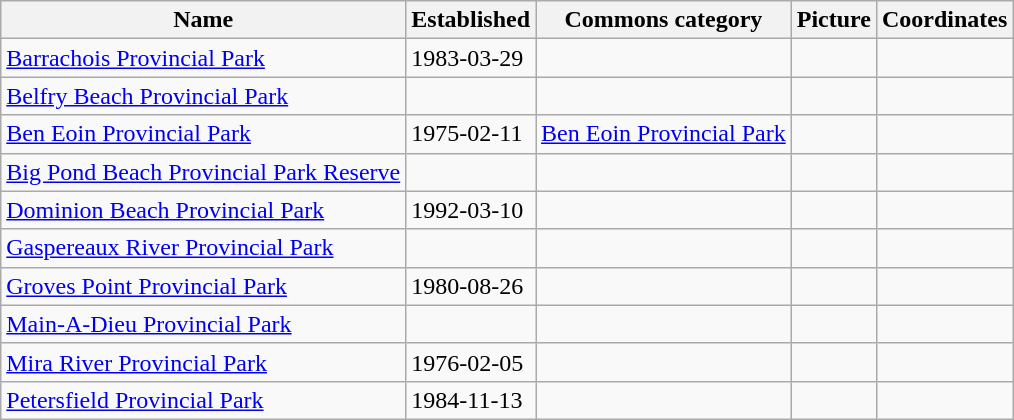<table class='wikitable sortable'>
<tr>
<th>Name</th>
<th>Established</th>
<th>Commons category</th>
<th>Picture</th>
<th>Coordinates</th>
</tr>
<tr>
<td><a href='#'>Barrachois Provincial Park</a></td>
<td>1983-03-29</td>
<td></td>
<td></td>
<td></td>
</tr>
<tr>
<td><a href='#'>Belfry Beach Provincial Park</a></td>
<td></td>
<td></td>
<td></td>
<td></td>
</tr>
<tr>
<td><a href='#'>Ben Eoin Provincial Park</a></td>
<td>1975-02-11</td>
<td><a href='#'>Ben Eoin Provincial Park</a></td>
<td></td>
<td></td>
</tr>
<tr>
<td><a href='#'>Big Pond Beach Provincial Park Reserve</a></td>
<td></td>
<td></td>
<td></td>
<td></td>
</tr>
<tr>
<td><a href='#'>Dominion Beach Provincial Park</a></td>
<td>1992-03-10</td>
<td></td>
<td></td>
<td></td>
</tr>
<tr>
<td><a href='#'>Gaspereaux River Provincial Park</a></td>
<td></td>
<td></td>
<td></td>
<td></td>
</tr>
<tr>
<td><a href='#'>Groves Point Provincial Park</a></td>
<td>1980-08-26</td>
<td></td>
<td></td>
<td></td>
</tr>
<tr>
<td><a href='#'>Main-A-Dieu Provincial Park</a></td>
<td></td>
<td></td>
<td></td>
<td></td>
</tr>
<tr>
<td><a href='#'>Mira River Provincial Park</a></td>
<td>1976-02-05</td>
<td></td>
<td></td>
<td></td>
</tr>
<tr>
<td><a href='#'>Petersfield Provincial Park</a></td>
<td>1984-11-13</td>
<td></td>
<td></td>
<td></td>
</tr>
</table>
